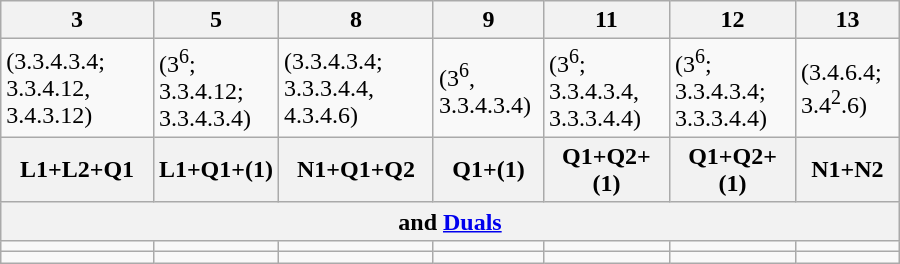<table class=wikitable width=600>
<tr>
<th>3</th>
<th>5</th>
<th>8</th>
<th>9</th>
<th>11</th>
<th>12</th>
<th>13</th>
</tr>
<tr>
<td>(3.3.4.3.4; 3.3.4.12, 3.4.3.12)</td>
<td>(3<sup>6</sup>; 3.3.4.12; 3.3.4.3.4)</td>
<td>(3.3.4.3.4; 3.3.3.4.4, 4.3.4.6)</td>
<td>(3<sup>6</sup>, 3.3.4.3.4)</td>
<td>(3<sup>6</sup>; 3.3.4.3.4, 3.3.3.4.4)</td>
<td>(3<sup>6</sup>; 3.3.4.3.4; 3.3.3.4.4)</td>
<td>(3.4.6.4; 3.4<sup>2</sup>.6)</td>
</tr>
<tr>
<th>L1+L2+Q1</th>
<th>L1+Q1+(1)</th>
<th>N1+Q1+Q2</th>
<th>Q1+(1)</th>
<th>Q1+Q2+(1)</th>
<th>Q1+Q2+(1)</th>
<th>N1+N2</th>
</tr>
<tr>
<th colspan="7"> and <a href='#'>Duals</a></th>
</tr>
<tr>
<td></td>
<td></td>
<td></td>
<td></td>
<td></td>
<td></td>
<td></td>
</tr>
<tr>
<td></td>
<td></td>
<td></td>
<td></td>
<td></td>
<td></td>
<td></td>
</tr>
</table>
